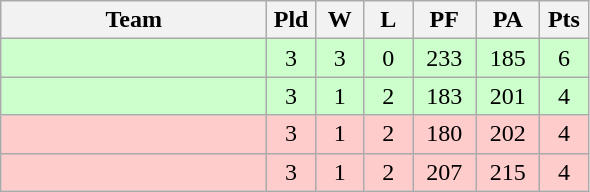<table class="wikitable" style="text-align:center;">
<tr>
<th width=170>Team</th>
<th width=25>Pld</th>
<th width=25>W</th>
<th width=25>L</th>
<th width=35>PF</th>
<th width=35>PA</th>
<th width=25>Pts</th>
</tr>
<tr bgcolor=#ccffcc>
<td align="left"></td>
<td>3</td>
<td>3</td>
<td>0</td>
<td>233</td>
<td>185</td>
<td>6</td>
</tr>
<tr bgcolor=#ccffcc>
<td align="left"></td>
<td>3</td>
<td>1</td>
<td>2</td>
<td>183</td>
<td>201</td>
<td>4</td>
</tr>
<tr bgcolor=#ffcccc>
<td align="left"></td>
<td>3</td>
<td>1</td>
<td>2</td>
<td>180</td>
<td>202</td>
<td>4</td>
</tr>
<tr bgcolor=#ffcccc>
<td align="left"></td>
<td>3</td>
<td>1</td>
<td>2</td>
<td>207</td>
<td>215</td>
<td>4</td>
</tr>
</table>
